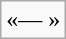<table class="wikitable">
<tr>
<td>«— »</td>
</tr>
</table>
